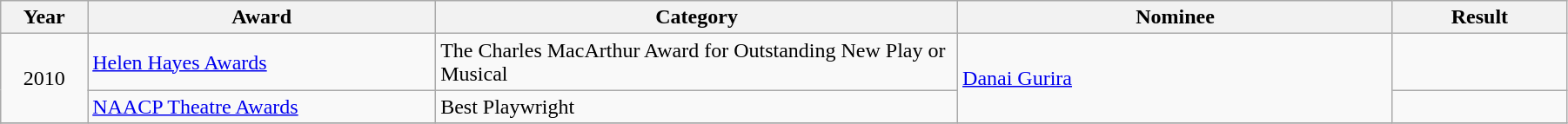<table class="wikitable" width="95%">
<tr>
<th width="5%">Year</th>
<th width="20%">Award</th>
<th width="30%">Category</th>
<th width="25%">Nominee</th>
<th width="10%">Result</th>
</tr>
<tr>
<td rowspan="2" align="center">2010</td>
<td><a href='#'>Helen Hayes Awards</a></td>
<td>The Charles MacArthur Award for Outstanding New Play or Musical</td>
<td rowspan="2"><a href='#'>Danai Gurira</a></td>
<td></td>
</tr>
<tr>
<td><a href='#'>NAACP Theatre Awards</a></td>
<td>Best Playwright</td>
<td></td>
</tr>
<tr>
</tr>
</table>
